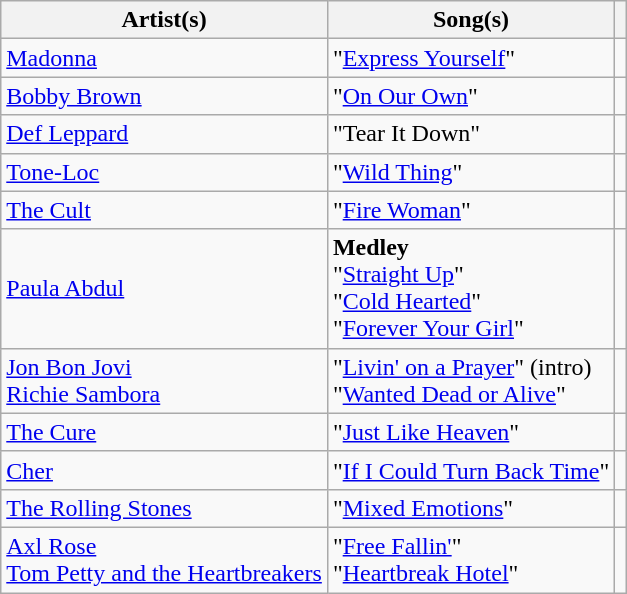<table class="wikitable plainrowheaders">
<tr>
<th scope="col">Artist(s)</th>
<th scope="col">Song(s)</th>
<th scope="col"></th>
</tr>
<tr>
<td><a href='#'>Madonna</a></td>
<td>"<a href='#'>Express Yourself</a>"</td>
<td></td>
</tr>
<tr>
<td><a href='#'>Bobby Brown</a></td>
<td>"<a href='#'>On Our Own</a>"</td>
<td style="text-align:center;"></td>
</tr>
<tr>
<td><a href='#'>Def Leppard</a></td>
<td>"Tear It Down"</td>
<td style="text-align:center;"></td>
</tr>
<tr>
<td><a href='#'>Tone-Loc</a></td>
<td>"<a href='#'>Wild Thing</a>"</td>
<td style="text-align:center;"></td>
</tr>
<tr>
<td><a href='#'>The Cult</a></td>
<td>"<a href='#'>Fire Woman</a>"</td>
<td style="text-align:center;"></td>
</tr>
<tr>
<td><a href='#'>Paula Abdul</a></td>
<td><strong>Medley</strong><br>"<a href='#'>Straight Up</a>"<br>"<a href='#'>Cold Hearted</a>"<br>"<a href='#'>Forever Your Girl</a>"</td>
<td style="text-align:center;"></td>
</tr>
<tr>
<td><a href='#'>Jon Bon Jovi</a> <br> <a href='#'>Richie Sambora</a></td>
<td>"<a href='#'>Livin' on a Prayer</a>" (intro)<br>"<a href='#'>Wanted Dead or Alive</a>"</td>
<td style="text-align:center;"></td>
</tr>
<tr>
<td><a href='#'>The Cure</a></td>
<td>"<a href='#'>Just Like Heaven</a>"</td>
<td style="text-align:center;"></td>
</tr>
<tr>
<td><a href='#'>Cher</a></td>
<td>"<a href='#'>If I Could Turn Back Time</a>"</td>
<td style="text-align:center;"></td>
</tr>
<tr>
<td><a href='#'>The Rolling Stones</a></td>
<td>"<a href='#'>Mixed Emotions</a>"</td>
<td style="text-align:center;"></td>
</tr>
<tr>
<td><a href='#'>Axl Rose</a> <br> <a href='#'>Tom Petty and the Heartbreakers</a></td>
<td>"<a href='#'>Free Fallin'</a>"<br>"<a href='#'>Heartbreak Hotel</a>"</td>
<td style="text-align:center;"></td>
</tr>
</table>
